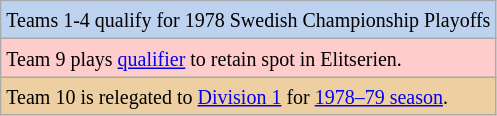<table class=wikitable>
<tr bgcolor="#BCD2EE">
<td><small>Teams 1-4 qualify for 1978 Swedish Championship Playoffs</small></td>
</tr>
<tr bgcolor="#ffcccc">
<td><small>Team 9 plays <a href='#'>qualifier</a> to retain spot in Elitserien.</small></td>
</tr>
<tr bgcolor="#EECFA1">
<td><small>Team 10 is relegated to <a href='#'>Division 1</a> for <a href='#'>1978–79 season</a>.</small></td>
</tr>
</table>
